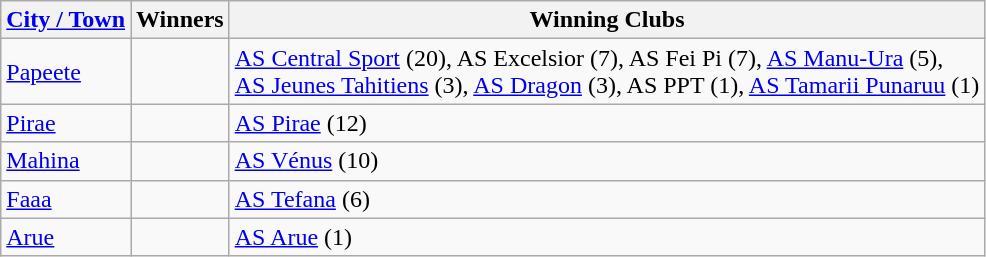<table class="wikitable">
<tr>
<th><a href='#'>City / Town</a></th>
<th>Winners</th>
<th>Winning Clubs</th>
</tr>
<tr>
<td><a href='#'>Papeete</a></td>
<td></td>
<td><a href='#'>AS Central Sport</a> (20), AS Excelsior (7), AS Fei Pi (7), <a href='#'>AS Manu-Ura</a> (5),<br><a href='#'>AS Jeunes Tahitiens</a> (3), <a href='#'>AS Dragon</a> (3), AS PPT (1), <a href='#'>AS Tamarii Punaruu</a> (1)</td>
</tr>
<tr>
<td><a href='#'>Pirae</a></td>
<td></td>
<td><a href='#'>AS Pirae</a> (12)</td>
</tr>
<tr>
<td><a href='#'>Mahina</a></td>
<td></td>
<td><a href='#'>AS Vénus</a> (10)</td>
</tr>
<tr>
<td><a href='#'>Faaa</a></td>
<td></td>
<td><a href='#'>AS Tefana</a> (6)</td>
</tr>
<tr>
<td><a href='#'>Arue</a></td>
<td></td>
<td><a href='#'>AS Arue</a> (1)</td>
</tr>
</table>
